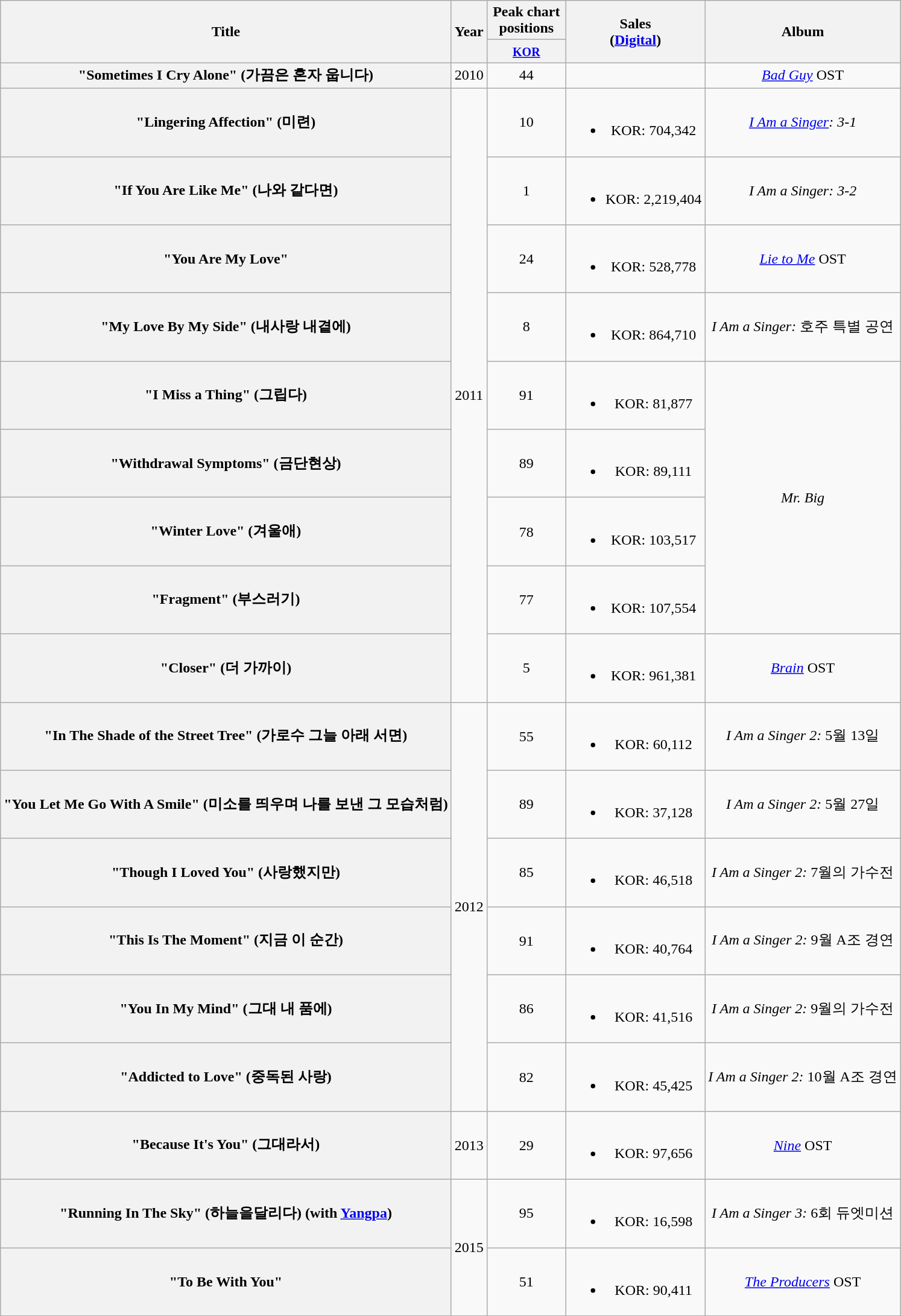<table class="wikitable plainrowheaders" style="text-align:center;">
<tr>
<th scope="col" rowspan="2">Title</th>
<th scope="col" rowspan="2">Year</th>
<th scope="col" colspan="1" style="width:5em;">Peak chart positions</th>
<th scope="col" rowspan="2">Sales<br>(<a href='#'>Digital</a>)</th>
<th scope="col" rowspan="2">Album</th>
</tr>
<tr>
<th><small><a href='#'>KOR</a></small><br></th>
</tr>
<tr>
<th scope="row">"Sometimes I Cry Alone" (가끔은 혼자 웁니다)</th>
<td>2010</td>
<td>44</td>
<td></td>
<td><em><a href='#'>Bad Guy</a></em> OST</td>
</tr>
<tr>
<th scope="row">"Lingering Affection" (미련)</th>
<td rowspan="9">2011</td>
<td>10</td>
<td><br><ul><li>KOR: 704,342</li></ul></td>
<td><em><a href='#'>I Am a Singer</a>: 3-1</em></td>
</tr>
<tr>
<th scope="row">"If You Are Like Me" (나와 같다면)</th>
<td>1</td>
<td><br><ul><li>KOR: 2,219,404</li></ul></td>
<td><em>I Am a Singer: 3-2</em></td>
</tr>
<tr>
<th scope="row">"You Are My Love"</th>
<td>24</td>
<td><br><ul><li>KOR: 528,778</li></ul></td>
<td><em><a href='#'>Lie to Me</a></em> OST</td>
</tr>
<tr>
<th scope="row">"My Love By My Side" (내사랑 내곁에)</th>
<td>8</td>
<td><br><ul><li>KOR: 864,710</li></ul></td>
<td><em>I Am a Singer:</em> 호주 특별 공연</td>
</tr>
<tr>
<th scope="row">"I Miss a Thing" (그립다)</th>
<td>91</td>
<td><br><ul><li>KOR: 81,877</li></ul></td>
<td rowspan="4"><em>Mr. Big</em></td>
</tr>
<tr>
<th scope="row">"Withdrawal Symptoms" (금단현상)</th>
<td>89</td>
<td><br><ul><li>KOR: 89,111</li></ul></td>
</tr>
<tr>
<th scope="row">"Winter Love" (겨울애)</th>
<td>78</td>
<td><br><ul><li>KOR: 103,517</li></ul></td>
</tr>
<tr>
<th scope="row">"Fragment" (부스러기)</th>
<td>77</td>
<td><br><ul><li>KOR: 107,554</li></ul></td>
</tr>
<tr>
<th scope="row">"Closer" (더 가까이)</th>
<td>5</td>
<td><br><ul><li>KOR: 961,381</li></ul></td>
<td><em><a href='#'>Brain</a></em> OST</td>
</tr>
<tr>
<th scope="row">"In The Shade of the Street Tree" (가로수 그늘 아래 서면)</th>
<td rowspan="6">2012</td>
<td>55</td>
<td><br><ul><li>KOR: 60,112</li></ul></td>
<td><em>I Am a Singer 2:</em> 5월 13일</td>
</tr>
<tr>
<th scope="row">"You Let Me Go With A Smile" (미소를 띄우며 나를 보낸 그 모습처럼)</th>
<td>89</td>
<td><br><ul><li>KOR: 37,128</li></ul></td>
<td><em>I Am a Singer 2:</em> 5월 27일</td>
</tr>
<tr>
<th scope="row">"Though I Loved You" (사랑했지만)</th>
<td>85</td>
<td><br><ul><li>KOR: 46,518</li></ul></td>
<td><em>I Am a Singer 2:</em> 7월의 가수전</td>
</tr>
<tr>
<th scope="row">"This Is The Moment" (지금 이 순간)</th>
<td>91</td>
<td><br><ul><li>KOR: 40,764</li></ul></td>
<td><em>I Am a Singer 2:</em> 9월 A조 경연</td>
</tr>
<tr>
<th scope="row">"You In My Mind" (그대 내 품에)</th>
<td>86</td>
<td><br><ul><li>KOR: 41,516</li></ul></td>
<td><em>I Am a Singer 2:</em> 9월의 가수전</td>
</tr>
<tr>
<th scope="row">"Addicted to Love" (중독된 사랑)</th>
<td>82</td>
<td><br><ul><li>KOR: 45,425</li></ul></td>
<td><em>I Am a Singer 2:</em> 10월 A조 경연</td>
</tr>
<tr>
<th scope="row">"Because It's You" (그대라서)</th>
<td>2013</td>
<td>29</td>
<td><br><ul><li>KOR: 97,656</li></ul></td>
<td><em><a href='#'>Nine</a></em> OST</td>
</tr>
<tr>
<th scope="row">"Running In The Sky" (하늘을달리다) (with <a href='#'>Yangpa</a>)</th>
<td rowspan="2">2015</td>
<td>95</td>
<td><br><ul><li>KOR: 16,598</li></ul></td>
<td><em>I Am a Singer 3:</em> 6회 듀엣미션</td>
</tr>
<tr>
<th scope="row">"To Be With You"</th>
<td>51</td>
<td><br><ul><li>KOR: 90,411</li></ul></td>
<td><em><a href='#'>The Producers</a></em> OST</td>
</tr>
<tr>
</tr>
</table>
